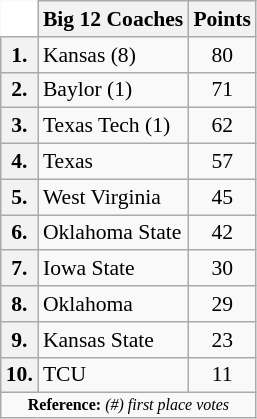<table class="wikitable" style="white-space:nowrap; font-size:90%;">
<tr>
<td ! colspan=1 style="background:white; border-top-style:hidden; border-left-style:hidden;"></td>
<th>Big 12 Coaches</th>
<th>Points</th>
</tr>
<tr>
<th>1.</th>
<td>Kansas (8)</td>
<td align="center">80</td>
</tr>
<tr>
<th>2.</th>
<td>Baylor (1)</td>
<td align="center">71</td>
</tr>
<tr>
<th>3.</th>
<td>Texas Tech (1)</td>
<td align="center">62</td>
</tr>
<tr>
<th>4.</th>
<td>Texas</td>
<td align="center">57</td>
</tr>
<tr>
<th>5.</th>
<td>West Virginia</td>
<td align="center">45</td>
</tr>
<tr>
<th>6.</th>
<td>Oklahoma State</td>
<td align="center">42</td>
</tr>
<tr>
<th>7.</th>
<td>Iowa State</td>
<td align="center">30</td>
</tr>
<tr>
<th>8.</th>
<td>Oklahoma</td>
<td align="center">29</td>
</tr>
<tr>
<th>9.</th>
<td>Kansas State</td>
<td align="center">23</td>
</tr>
<tr>
<th>10.</th>
<td>TCU</td>
<td align="center">11</td>
</tr>
<tr>
<td colspan="4"  style="font-size:8pt; text-align:center;"><strong>Reference: </strong> <em>(#) first place votes</em></td>
</tr>
</table>
